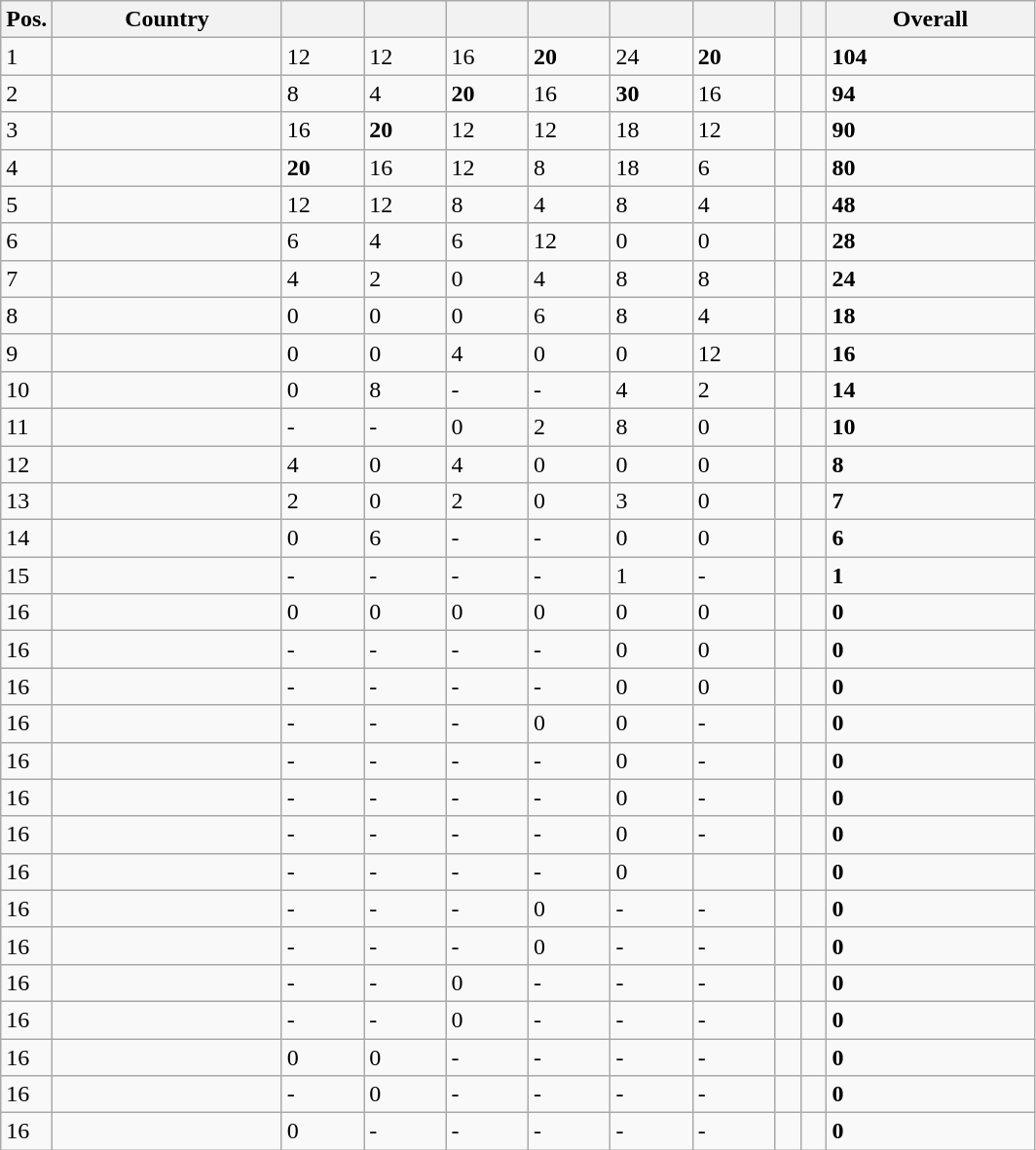<table class="wikitable">
<tr>
<th width=5%>Pos.</th>
<th>Country</th>
<th></th>
<th></th>
<th></th>
<th></th>
<th></th>
<th></th>
<th></th>
<th></th>
<th>Overall</th>
</tr>
<tr>
<td>1</td>
<td></td>
<td>12</td>
<td>12</td>
<td>16</td>
<td><strong>20</strong></td>
<td>24</td>
<td><strong>20</strong></td>
<td></td>
<td></td>
<td><strong>104</strong></td>
</tr>
<tr>
<td>2</td>
<td></td>
<td>8</td>
<td>4</td>
<td><strong>20</strong></td>
<td>16</td>
<td><strong>30</strong></td>
<td>16</td>
<td></td>
<td></td>
<td><strong>94</strong></td>
</tr>
<tr>
<td>3</td>
<td></td>
<td>16</td>
<td><strong>20</strong></td>
<td>12</td>
<td>12</td>
<td>18</td>
<td>12</td>
<td></td>
<td></td>
<td><strong>90</strong></td>
</tr>
<tr>
<td>4</td>
<td></td>
<td><strong>20</strong></td>
<td>16</td>
<td>12</td>
<td>8</td>
<td>18</td>
<td>6</td>
<td></td>
<td></td>
<td><strong>80</strong></td>
</tr>
<tr>
<td>5</td>
<td></td>
<td>12</td>
<td>12</td>
<td>8</td>
<td>4</td>
<td>8</td>
<td>4</td>
<td></td>
<td></td>
<td><strong>48</strong></td>
</tr>
<tr>
<td>6</td>
<td></td>
<td>6</td>
<td>4</td>
<td>6</td>
<td>12</td>
<td>0</td>
<td>0</td>
<td></td>
<td></td>
<td><strong>28</strong></td>
</tr>
<tr>
<td>7</td>
<td></td>
<td>4</td>
<td>2</td>
<td>0</td>
<td>4</td>
<td>8</td>
<td>8</td>
<td></td>
<td></td>
<td><strong>24</strong></td>
</tr>
<tr>
<td>8</td>
<td></td>
<td>0</td>
<td>0</td>
<td>0</td>
<td>6</td>
<td>8</td>
<td>4</td>
<td></td>
<td></td>
<td><strong>18</strong></td>
</tr>
<tr>
<td>9</td>
<td></td>
<td>0</td>
<td>0</td>
<td>4</td>
<td>0</td>
<td>0</td>
<td>12</td>
<td></td>
<td></td>
<td><strong>16</strong></td>
</tr>
<tr>
<td>10</td>
<td></td>
<td>0</td>
<td>8</td>
<td>-</td>
<td>-</td>
<td>4</td>
<td>2</td>
<td></td>
<td></td>
<td><strong>14</strong></td>
</tr>
<tr>
<td>11</td>
<td></td>
<td>-</td>
<td>-</td>
<td>0</td>
<td>2</td>
<td>8</td>
<td>0</td>
<td></td>
<td></td>
<td><strong>10</strong></td>
</tr>
<tr>
<td>12</td>
<td></td>
<td>4</td>
<td>0</td>
<td>4</td>
<td>0</td>
<td>0</td>
<td>0</td>
<td></td>
<td></td>
<td><strong>8</strong></td>
</tr>
<tr>
<td>13</td>
<td></td>
<td>2</td>
<td>0</td>
<td>2</td>
<td>0</td>
<td>3</td>
<td>0</td>
<td></td>
<td></td>
<td><strong>7</strong></td>
</tr>
<tr>
<td>14</td>
<td></td>
<td>0</td>
<td>6</td>
<td>-</td>
<td>-</td>
<td>0</td>
<td>0</td>
<td></td>
<td></td>
<td><strong>6</strong></td>
</tr>
<tr>
<td>15</td>
<td></td>
<td>-</td>
<td>-</td>
<td>-</td>
<td>-</td>
<td>1</td>
<td>-</td>
<td></td>
<td></td>
<td><strong>1</strong></td>
</tr>
<tr>
<td>16</td>
<td></td>
<td>0</td>
<td>0</td>
<td>0</td>
<td>0</td>
<td>0</td>
<td>0</td>
<td></td>
<td></td>
<td><strong>0</strong></td>
</tr>
<tr>
<td>16</td>
<td></td>
<td>-</td>
<td>-</td>
<td>-</td>
<td>-</td>
<td>0</td>
<td>0</td>
<td></td>
<td></td>
<td><strong>0</strong></td>
</tr>
<tr>
<td>16</td>
<td></td>
<td>-</td>
<td>-</td>
<td>-</td>
<td>-</td>
<td>0</td>
<td>0</td>
<td></td>
<td></td>
<td><strong>0</strong></td>
</tr>
<tr>
<td>16</td>
<td></td>
<td>-</td>
<td>-</td>
<td>-</td>
<td>0</td>
<td>0</td>
<td>-</td>
<td></td>
<td></td>
<td><strong>0</strong></td>
</tr>
<tr>
<td>16</td>
<td></td>
<td>-</td>
<td>-</td>
<td>-</td>
<td>-</td>
<td>0</td>
<td>-</td>
<td></td>
<td></td>
<td><strong>0</strong></td>
</tr>
<tr>
<td>16</td>
<td></td>
<td>-</td>
<td>-</td>
<td>-</td>
<td>-</td>
<td>0</td>
<td>-</td>
<td></td>
<td></td>
<td><strong>0</strong></td>
</tr>
<tr>
<td>16</td>
<td></td>
<td>-</td>
<td>-</td>
<td>-</td>
<td>-</td>
<td>0</td>
<td>-</td>
<td></td>
<td></td>
<td><strong>0</strong></td>
</tr>
<tr>
<td>16</td>
<td></td>
<td>-</td>
<td>-</td>
<td>-</td>
<td>-</td>
<td>0</td>
<td></td>
<td></td>
<td></td>
<td><strong>0</strong></td>
</tr>
<tr>
<td>16</td>
<td></td>
<td>-</td>
<td>-</td>
<td>-</td>
<td>0</td>
<td>-</td>
<td>-</td>
<td></td>
<td></td>
<td><strong>0</strong></td>
</tr>
<tr>
<td>16</td>
<td></td>
<td>-</td>
<td>-</td>
<td>-</td>
<td>0</td>
<td>-</td>
<td>-</td>
<td></td>
<td></td>
<td><strong>0</strong></td>
</tr>
<tr>
<td>16</td>
<td></td>
<td>-</td>
<td>-</td>
<td>0</td>
<td>-</td>
<td>-</td>
<td>-</td>
<td></td>
<td></td>
<td><strong>0</strong></td>
</tr>
<tr>
<td>16</td>
<td></td>
<td>-</td>
<td>-</td>
<td>0</td>
<td>-</td>
<td>-</td>
<td>-</td>
<td></td>
<td></td>
<td><strong>0</strong></td>
</tr>
<tr>
<td>16</td>
<td></td>
<td>0</td>
<td>0</td>
<td>-</td>
<td>-</td>
<td>-</td>
<td>-</td>
<td></td>
<td></td>
<td><strong>0</strong></td>
</tr>
<tr>
<td>16</td>
<td></td>
<td>-</td>
<td>0</td>
<td>-</td>
<td>-</td>
<td>-</td>
<td>-</td>
<td></td>
<td></td>
<td><strong>0</strong></td>
</tr>
<tr>
<td>16</td>
<td></td>
<td>0</td>
<td>-</td>
<td>-</td>
<td>-</td>
<td>-</td>
<td>-</td>
<td></td>
<td></td>
<td><strong>0</strong></td>
</tr>
</table>
